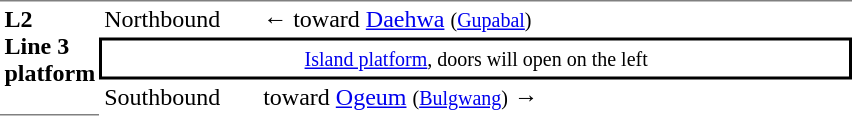<table table border=0 cellspacing=0 cellpadding=3>
<tr>
<td style="border-top:solid 1px gray;border-bottom:solid 1px gray;" width=50 rowspan=10 valign=top><strong>L2<br>Line 3 platform</strong></td>
<td style="border-bottom:solid 0px gray;border-top:solid 1px gray;" width=100>Northbound</td>
<td style="border-bottom:solid 0px gray;border-top:solid 1px gray;" width=390>←  toward <a href='#'>Daehwa</a> <small>(<a href='#'>Gupabal</a>)</small></td>
</tr>
<tr>
<td style="border-top:solid 2px black;border-right:solid 2px black;border-left:solid 2px black;border-bottom:solid 2px black;text-align:center;" colspan=2><small><a href='#'>Island platform</a>, doors will open on the left</small></td>
</tr>
<tr>
<td>Southbound</td>
<td>  toward <a href='#'>Ogeum</a> <small>(<a href='#'>Bulgwang</a>)</small> →</td>
</tr>
</table>
